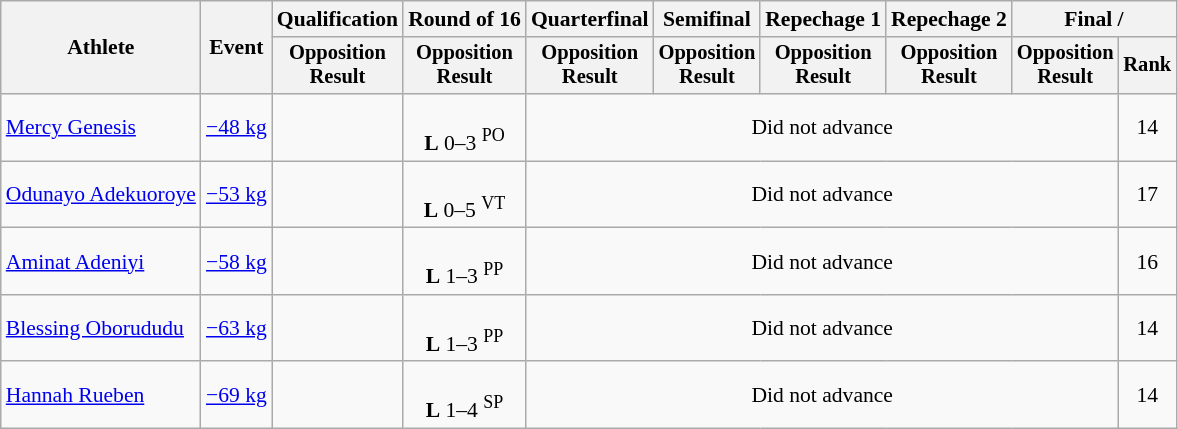<table class="wikitable" style="font-size:90%">
<tr>
<th rowspan=2>Athlete</th>
<th rowspan=2>Event</th>
<th>Qualification</th>
<th>Round of 16</th>
<th>Quarterfinal</th>
<th>Semifinal</th>
<th>Repechage 1</th>
<th>Repechage 2</th>
<th colspan=2>Final / </th>
</tr>
<tr style="font-size: 95%">
<th>Opposition<br>Result</th>
<th>Opposition<br>Result</th>
<th>Opposition<br>Result</th>
<th>Opposition<br>Result</th>
<th>Opposition<br>Result</th>
<th>Opposition<br>Result</th>
<th>Opposition<br>Result</th>
<th>Rank</th>
</tr>
<tr align=center>
<td align=left><a href='#'>Mercy Genesis</a></td>
<td align=left><a href='#'>−48 kg</a></td>
<td></td>
<td><br><strong>L</strong> 0–3 <sup>PO</sup></td>
<td colspan=5>Did not advance</td>
<td>14</td>
</tr>
<tr align=center>
<td align=left><a href='#'>Odunayo Adekuoroye</a></td>
<td align=left><a href='#'>−53 kg</a></td>
<td></td>
<td><br><strong>L</strong> 0–5 <sup>VT</sup></td>
<td colspan=5>Did not advance</td>
<td>17</td>
</tr>
<tr align=center>
<td align=left><a href='#'>Aminat Adeniyi</a></td>
<td align=left><a href='#'>−58 kg</a></td>
<td></td>
<td><br><strong>L</strong> 1–3 <sup>PP</sup></td>
<td colspan=5>Did not advance</td>
<td>16</td>
</tr>
<tr align=center>
<td align=left><a href='#'>Blessing Oborududu</a></td>
<td align=left><a href='#'>−63 kg</a></td>
<td></td>
<td><br><strong>L</strong> 1–3 <sup>PP</sup></td>
<td colspan=5>Did not advance</td>
<td>14</td>
</tr>
<tr align=center>
<td align=left><a href='#'>Hannah Rueben</a></td>
<td align=left><a href='#'>−69 kg</a></td>
<td></td>
<td><br><strong>L</strong> 1–4 <sup>SP</sup></td>
<td colspan=5>Did not advance</td>
<td>14</td>
</tr>
</table>
